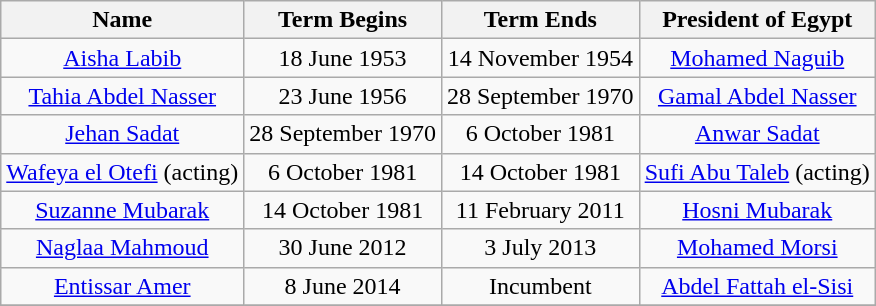<table class="wikitable" style="text-align:center">
<tr>
<th>Name</th>
<th>Term Begins</th>
<th>Term Ends</th>
<th>President of Egypt</th>
</tr>
<tr>
<td><a href='#'>Aisha Labib</a></td>
<td>18 June 1953</td>
<td>14 November 1954</td>
<td><a href='#'>Mohamed Naguib</a></td>
</tr>
<tr>
<td><a href='#'>Tahia Abdel Nasser</a></td>
<td>23 June 1956</td>
<td>28 September 1970</td>
<td><a href='#'>Gamal Abdel Nasser</a></td>
</tr>
<tr>
<td><a href='#'>Jehan Sadat</a></td>
<td>28 September 1970</td>
<td>6 October 1981</td>
<td><a href='#'>Anwar Sadat</a></td>
</tr>
<tr>
<td><a href='#'>Wafeya el Otefi</a> (acting)</td>
<td>6 October 1981</td>
<td>14 October 1981</td>
<td><a href='#'>Sufi Abu Taleb</a> (acting)</td>
</tr>
<tr>
<td><a href='#'>Suzanne Mubarak</a></td>
<td>14 October 1981</td>
<td>11 February 2011</td>
<td><a href='#'>Hosni Mubarak</a></td>
</tr>
<tr>
<td><a href='#'>Naglaa Mahmoud</a></td>
<td>30 June 2012</td>
<td>3 July 2013</td>
<td><a href='#'>Mohamed Morsi</a></td>
</tr>
<tr>
<td><a href='#'>Entissar Amer</a></td>
<td>8 June 2014</td>
<td>Incumbent</td>
<td><a href='#'>Abdel Fattah el-Sisi</a></td>
</tr>
<tr>
</tr>
</table>
